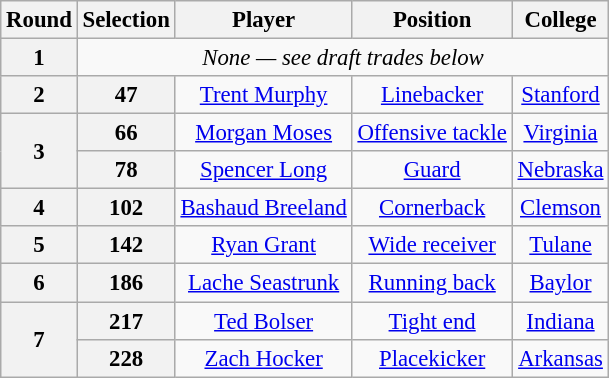<table class="wikitable" style="font-size: 95%; text-align: center;">
<tr>
<th>Round</th>
<th>Selection</th>
<th>Player</th>
<th>Position</th>
<th>College</th>
</tr>
<tr>
<th>1</th>
<td colspan=4 align=center><em>None — see draft trades below</em></td>
</tr>
<tr>
<th>2</th>
<th>47</th>
<td><a href='#'>Trent Murphy</a></td>
<td><a href='#'>Linebacker</a></td>
<td><a href='#'>Stanford</a></td>
</tr>
<tr>
<th rowspan=2>3</th>
<th>66</th>
<td><a href='#'>Morgan Moses</a></td>
<td><a href='#'>Offensive tackle</a></td>
<td><a href='#'>Virginia</a></td>
</tr>
<tr>
<th>78</th>
<td><a href='#'>Spencer Long</a></td>
<td><a href='#'>Guard</a></td>
<td><a href='#'>Nebraska</a></td>
</tr>
<tr>
<th>4</th>
<th>102</th>
<td><a href='#'>Bashaud Breeland</a></td>
<td><a href='#'>Cornerback</a></td>
<td><a href='#'>Clemson</a></td>
</tr>
<tr>
<th>5</th>
<th>142</th>
<td><a href='#'>Ryan Grant</a></td>
<td><a href='#'>Wide receiver</a></td>
<td><a href='#'>Tulane</a></td>
</tr>
<tr>
<th>6</th>
<th>186</th>
<td><a href='#'>Lache Seastrunk</a></td>
<td><a href='#'>Running back</a></td>
<td><a href='#'>Baylor</a></td>
</tr>
<tr>
<th rowspan=2>7</th>
<th>217</th>
<td><a href='#'>Ted Bolser</a></td>
<td><a href='#'>Tight end</a></td>
<td><a href='#'>Indiana</a></td>
</tr>
<tr>
<th>228</th>
<td><a href='#'>Zach Hocker</a></td>
<td><a href='#'>Placekicker</a></td>
<td><a href='#'>Arkansas</a></td>
</tr>
</table>
